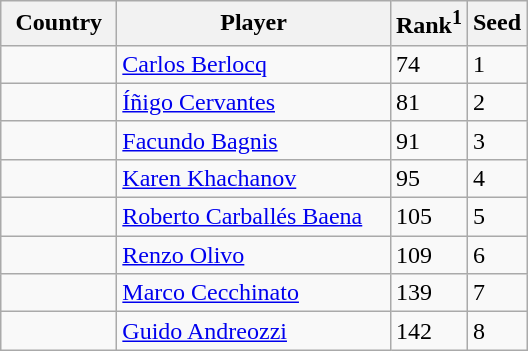<table class="sortable wikitable">
<tr>
<th width="70">Country</th>
<th width="175">Player</th>
<th>Rank<sup>1</sup></th>
<th>Seed</th>
</tr>
<tr>
<td></td>
<td><a href='#'>Carlos Berlocq</a></td>
<td>74</td>
<td>1</td>
</tr>
<tr>
<td></td>
<td><a href='#'>Íñigo Cervantes</a></td>
<td>81</td>
<td>2</td>
</tr>
<tr>
<td></td>
<td><a href='#'>Facundo Bagnis</a></td>
<td>91</td>
<td>3</td>
</tr>
<tr>
<td></td>
<td><a href='#'>Karen Khachanov</a></td>
<td>95</td>
<td>4</td>
</tr>
<tr>
<td></td>
<td><a href='#'>Roberto Carballés Baena</a></td>
<td>105</td>
<td>5</td>
</tr>
<tr>
<td></td>
<td><a href='#'>Renzo Olivo</a></td>
<td>109</td>
<td>6</td>
</tr>
<tr>
<td></td>
<td><a href='#'>Marco Cecchinato</a></td>
<td>139</td>
<td>7</td>
</tr>
<tr>
<td></td>
<td><a href='#'>Guido Andreozzi</a></td>
<td>142</td>
<td>8</td>
</tr>
</table>
